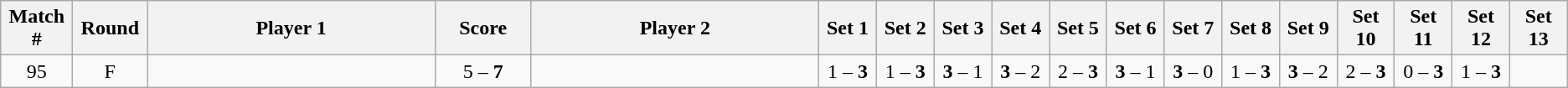<table class="wikitable">
<tr>
<th width="2%">Match #</th>
<th width="2%">Round</th>
<th width="15%">Player 1</th>
<th width="5%">Score</th>
<th width="15%">Player 2</th>
<th width="3%">Set 1</th>
<th width="3%">Set 2</th>
<th width="3%">Set 3</th>
<th width="3%">Set 4</th>
<th width="3%">Set 5</th>
<th width="3%">Set 6</th>
<th width="3%">Set 7</th>
<th width="3%">Set 8</th>
<th width="3%">Set 9</th>
<th width="3%">Set 10</th>
<th width="3%">Set 11</th>
<th width="3%">Set 12</th>
<th width="3%">Set 13</th>
</tr>
<tr style=text-align:center;">
<td>95</td>
<td>F</td>
<td></td>
<td>5 – <strong>7</strong></td>
<td></td>
<td>1 – <strong>3</strong></td>
<td>1 – <strong>3</strong></td>
<td><strong>3</strong> – 1</td>
<td><strong>3</strong> – 2</td>
<td>2 – <strong>3</strong></td>
<td><strong>3</strong> – 1</td>
<td><strong>3</strong> – 0</td>
<td>1 – <strong>3</strong></td>
<td><strong>3</strong> – 2</td>
<td>2 – <strong>3</strong></td>
<td>0 – <strong>3</strong></td>
<td>1 – <strong>3</strong></td>
<td></td>
</tr>
</table>
